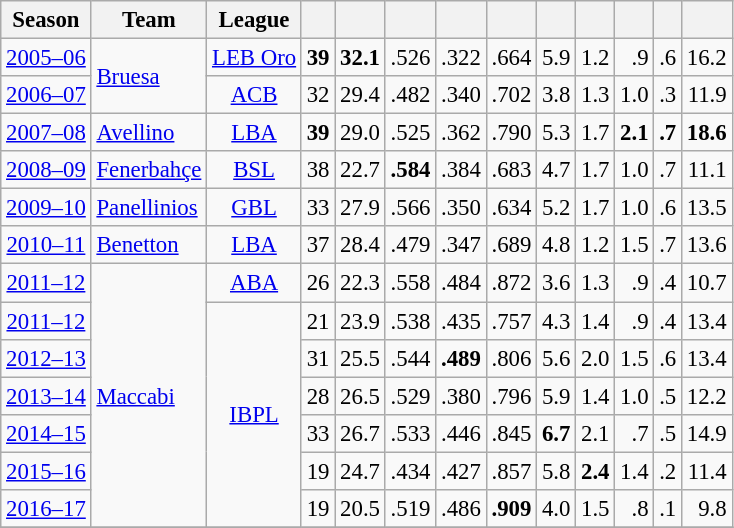<table class="wikitable sortable" style="font-size:95%; text-align:right;">
<tr>
<th>Season</th>
<th>Team</th>
<th>League</th>
<th></th>
<th></th>
<th></th>
<th></th>
<th></th>
<th></th>
<th></th>
<th></th>
<th></th>
<th></th>
</tr>
<tr>
<td style="text-align:center;"><a href='#'>2005–06</a></td>
<td style="text-align:left;" rowspan=2> <a href='#'>Bruesa</a></td>
<td style="text-align:center;" rowspan=1><a href='#'>LEB Oro</a></td>
<td><strong>39</strong></td>
<td><strong>32.1</strong></td>
<td>.526</td>
<td>.322</td>
<td>.664</td>
<td>5.9</td>
<td>1.2</td>
<td>.9</td>
<td>.6</td>
<td>16.2</td>
</tr>
<tr>
<td style="text-align:center;"><a href='#'>2006–07</a></td>
<td style="text-align:center;" rowspan=1><a href='#'>ACB</a></td>
<td>32</td>
<td>29.4</td>
<td>.482</td>
<td>.340</td>
<td>.702</td>
<td>3.8</td>
<td>1.3</td>
<td>1.0</td>
<td>.3</td>
<td>11.9</td>
</tr>
<tr>
<td style="text-align:center;"><a href='#'>2007–08</a></td>
<td style="text-align:left;" rowspan=1> <a href='#'>Avellino</a></td>
<td style="text-align:center;" rowspan=1><a href='#'>LBA</a></td>
<td><strong>39</strong></td>
<td>29.0</td>
<td>.525</td>
<td>.362</td>
<td>.790</td>
<td>5.3</td>
<td>1.7</td>
<td><strong>2.1</strong></td>
<td><strong>.7</strong></td>
<td><strong>18.6</strong></td>
</tr>
<tr>
<td style="text-align:center;"><a href='#'>2008–09</a></td>
<td style="text-align:left;" rowspan=1> <a href='#'>Fenerbahçe</a></td>
<td style="text-align:center;" rowspan=1><a href='#'>BSL</a></td>
<td>38</td>
<td>22.7</td>
<td><strong>.584</strong></td>
<td>.384</td>
<td>.683</td>
<td>4.7</td>
<td>1.7</td>
<td>1.0</td>
<td>.7</td>
<td>11.1</td>
</tr>
<tr>
<td style="text-align:center;"><a href='#'>2009–10</a></td>
<td style="text-align:left;" rowspan=1> <a href='#'>Panellinios</a></td>
<td style="text-align:center;" rowspan=1><a href='#'>GBL</a></td>
<td>33</td>
<td>27.9</td>
<td>.566</td>
<td>.350</td>
<td>.634</td>
<td>5.2</td>
<td>1.7</td>
<td>1.0</td>
<td>.6</td>
<td>13.5</td>
</tr>
<tr>
<td style="text-align:center;"><a href='#'>2010–11</a></td>
<td style="text-align:left;" rowspan=1> <a href='#'>Benetton</a></td>
<td style="text-align:center;" rowspan=1><a href='#'>LBA</a></td>
<td>37</td>
<td>28.4</td>
<td>.479</td>
<td>.347</td>
<td>.689</td>
<td>4.8</td>
<td>1.2</td>
<td>1.5</td>
<td>.7</td>
<td>13.6</td>
</tr>
<tr>
<td style="text-align:center;" rowspan=1><a href='#'>2011–12</a></td>
<td style="text-align:left;" rowspan=7> <a href='#'>Maccabi</a></td>
<td style="text-align:center;" rowspan=1><a href='#'>ABA</a></td>
<td>26</td>
<td>22.3</td>
<td>.558</td>
<td>.484</td>
<td>.872</td>
<td>3.6</td>
<td>1.3</td>
<td>.9</td>
<td>.4</td>
<td>10.7</td>
</tr>
<tr>
<td style="text-align:center;" rowspan=1><a href='#'>2011–12</a></td>
<td style="text-align:center;" rowspan=6><a href='#'>IBPL</a></td>
<td>21</td>
<td>23.9</td>
<td>.538</td>
<td>.435</td>
<td>.757</td>
<td>4.3</td>
<td>1.4</td>
<td>.9</td>
<td>.4</td>
<td>13.4</td>
</tr>
<tr>
<td style="text-align:center;"><a href='#'>2012–13</a></td>
<td>31</td>
<td>25.5</td>
<td>.544</td>
<td><strong>.489</strong></td>
<td>.806</td>
<td>5.6</td>
<td>2.0</td>
<td>1.5</td>
<td>.6</td>
<td>13.4</td>
</tr>
<tr>
<td style="text-align:center;"><a href='#'>2013–14</a></td>
<td>28</td>
<td>26.5</td>
<td>.529</td>
<td>.380</td>
<td>.796</td>
<td>5.9</td>
<td>1.4</td>
<td>1.0</td>
<td>.5</td>
<td>12.2</td>
</tr>
<tr>
<td style="text-align:center;"><a href='#'>2014–15</a></td>
<td>33</td>
<td>26.7</td>
<td>.533</td>
<td>.446</td>
<td>.845</td>
<td><strong>6.7</strong></td>
<td>2.1</td>
<td>.7</td>
<td>.5</td>
<td>14.9</td>
</tr>
<tr>
<td style="text-align:center;"><a href='#'>2015–16</a></td>
<td>19</td>
<td>24.7</td>
<td>.434</td>
<td>.427</td>
<td>.857</td>
<td>5.8</td>
<td><strong>2.4</strong></td>
<td>1.4</td>
<td>.2</td>
<td>11.4</td>
</tr>
<tr>
<td style="text-align:center;"><a href='#'>2016–17</a></td>
<td>19</td>
<td>20.5</td>
<td>.519</td>
<td>.486</td>
<td><strong>.909</strong></td>
<td>4.0</td>
<td>1.5</td>
<td>.8</td>
<td>.1</td>
<td>9.8</td>
</tr>
<tr>
</tr>
</table>
